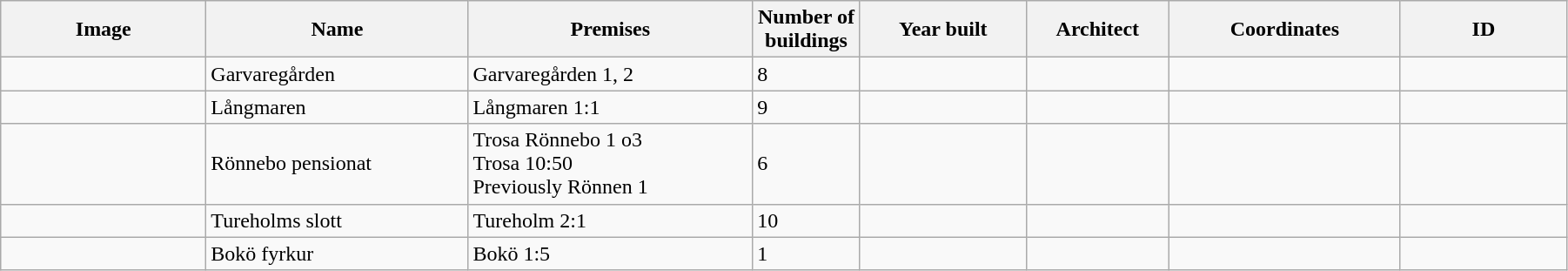<table class="wikitable" width="95%">
<tr>
<th width="150">Image</th>
<th>Name</th>
<th>Premises</th>
<th width="75">Number of<br>buildings</th>
<th width="120">Year built</th>
<th>Architect</th>
<th width="170">Coordinates</th>
<th width="120">ID</th>
</tr>
<tr>
<td></td>
<td>Garvaregården</td>
<td>Garvaregården 1, 2</td>
<td>8</td>
<td></td>
<td></td>
<td></td>
<td></td>
</tr>
<tr>
<td></td>
<td>Långmaren</td>
<td>Långmaren 1:1</td>
<td>9</td>
<td></td>
<td></td>
<td></td>
<td></td>
</tr>
<tr>
<td></td>
<td>Rönnebo pensionat</td>
<td>Trosa Rönnebo 1 o3<br>Trosa 10:50<br>Previously Rönnen 1</td>
<td>6</td>
<td></td>
<td></td>
<td></td>
<td></td>
</tr>
<tr>
<td></td>
<td>Tureholms slott</td>
<td>Tureholm 2:1</td>
<td>10</td>
<td></td>
<td></td>
<td></td>
<td></td>
</tr>
<tr>
<td></td>
<td>Bokö fyrkur</td>
<td>Bokö 1:5</td>
<td>1</td>
<td></td>
<td></td>
<td></td>
<td></td>
</tr>
</table>
